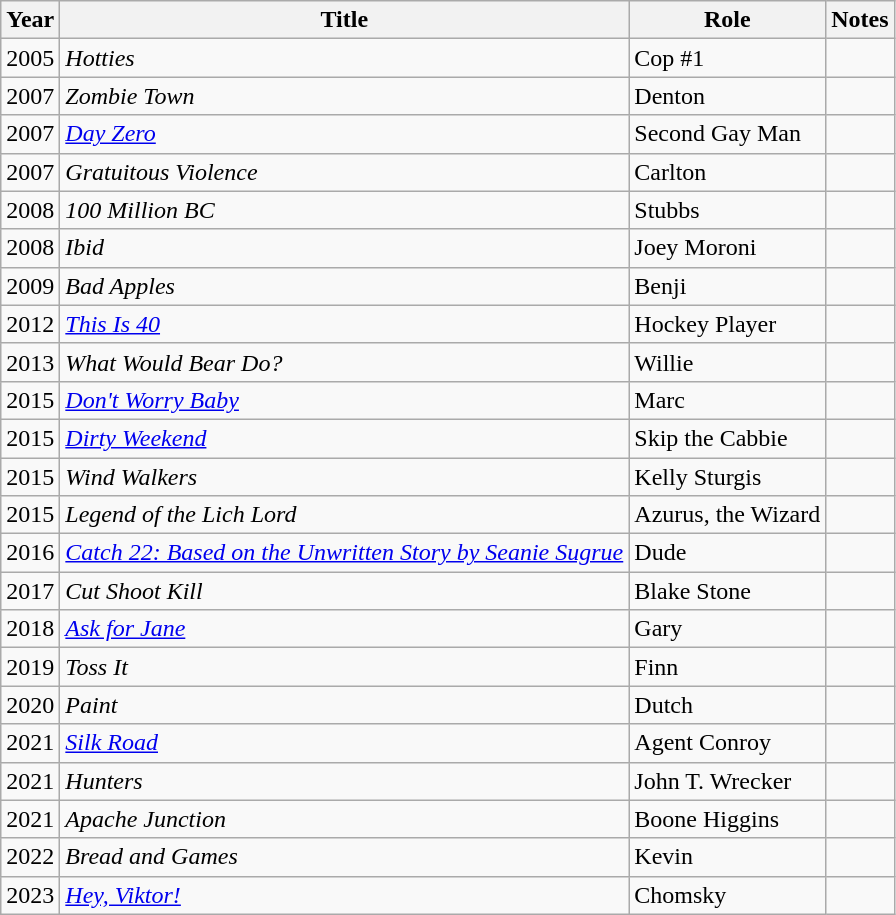<table class="wikitable sortable">
<tr>
<th>Year</th>
<th>Title</th>
<th>Role</th>
<th class="unsortable">Notes</th>
</tr>
<tr>
<td>2005</td>
<td><em>Hotties</em></td>
<td>Cop #1</td>
<td></td>
</tr>
<tr>
<td>2007</td>
<td><em>Zombie Town</em></td>
<td>Denton</td>
<td></td>
</tr>
<tr>
<td>2007</td>
<td><em><a href='#'>Day Zero</a></em></td>
<td>Second Gay Man</td>
<td></td>
</tr>
<tr>
<td>2007</td>
<td><em>Gratuitous Violence</em></td>
<td>Carlton</td>
<td></td>
</tr>
<tr>
<td>2008</td>
<td><em>100 Million BC</em></td>
<td>Stubbs</td>
<td></td>
</tr>
<tr>
<td>2008</td>
<td><em>Ibid</em></td>
<td>Joey Moroni</td>
<td></td>
</tr>
<tr>
<td>2009</td>
<td><em>Bad Apples</em></td>
<td>Benji</td>
<td></td>
</tr>
<tr>
<td>2012</td>
<td><em><a href='#'>This Is 40</a></em></td>
<td>Hockey Player</td>
<td></td>
</tr>
<tr>
<td>2013</td>
<td><em>What Would Bear Do?</em></td>
<td>Willie</td>
<td></td>
</tr>
<tr>
<td>2015</td>
<td><a href='#'><em>Don't Worry Baby</em></a></td>
<td>Marc</td>
<td></td>
</tr>
<tr>
<td>2015</td>
<td><a href='#'><em>Dirty Weekend</em></a></td>
<td>Skip the Cabbie</td>
<td></td>
</tr>
<tr>
<td>2015</td>
<td><em>Wind Walkers</em></td>
<td>Kelly Sturgis</td>
<td></td>
</tr>
<tr>
<td>2015</td>
<td><em>Legend of the Lich Lord</em></td>
<td>Azurus, the Wizard</td>
<td></td>
</tr>
<tr>
<td>2016</td>
<td><em><a href='#'>Catch 22: Based on the Unwritten Story by Seanie Sugrue</a></em></td>
<td>Dude</td>
<td></td>
</tr>
<tr>
<td>2017</td>
<td><em>Cut Shoot Kill</em></td>
<td>Blake Stone</td>
<td></td>
</tr>
<tr>
<td>2018</td>
<td><em><a href='#'>Ask for Jane</a></em></td>
<td>Gary</td>
<td></td>
</tr>
<tr>
<td>2019</td>
<td><em>Toss It</em></td>
<td>Finn</td>
<td></td>
</tr>
<tr>
<td>2020</td>
<td><em>Paint</em></td>
<td>Dutch</td>
<td></td>
</tr>
<tr>
<td>2021</td>
<td><a href='#'><em>Silk Road</em></a></td>
<td>Agent Conroy</td>
<td></td>
</tr>
<tr>
<td>2021</td>
<td><em>Hunters</em></td>
<td>John T. Wrecker</td>
<td></td>
</tr>
<tr>
<td>2021</td>
<td><em>Apache Junction</em></td>
<td>Boone Higgins</td>
<td></td>
</tr>
<tr>
<td>2022</td>
<td><em>Bread and Games</em></td>
<td>Kevin</td>
<td></td>
</tr>
<tr>
<td>2023</td>
<td><em><a href='#'>Hey, Viktor!</a></em></td>
<td>Chomsky</td>
<td></td>
</tr>
</table>
